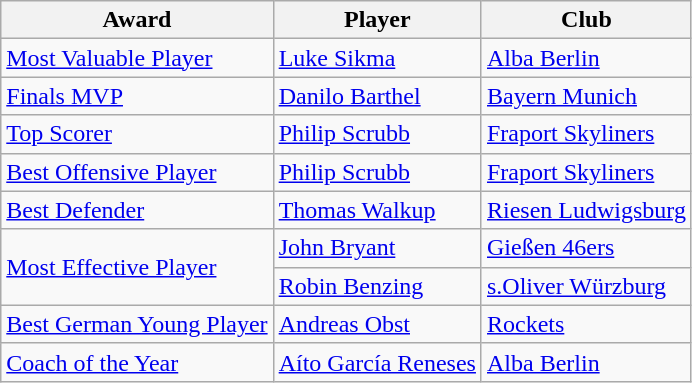<table class="wikitable">
<tr>
<th>Award</th>
<th>Player</th>
<th>Club</th>
</tr>
<tr>
<td><a href='#'>Most Valuable Player</a></td>
<td> <a href='#'>Luke Sikma</a></td>
<td><a href='#'>Alba Berlin</a></td>
</tr>
<tr>
<td><a href='#'>Finals MVP</a></td>
<td> <a href='#'>Danilo Barthel</a></td>
<td><a href='#'>Bayern Munich</a></td>
</tr>
<tr>
<td><a href='#'>Top Scorer</a></td>
<td> <a href='#'>Philip Scrubb</a></td>
<td><a href='#'>Fraport Skyliners</a></td>
</tr>
<tr>
<td><a href='#'>Best Offensive Player</a></td>
<td> <a href='#'>Philip Scrubb</a></td>
<td><a href='#'>Fraport Skyliners</a></td>
</tr>
<tr>
<td><a href='#'>Best Defender</a></td>
<td> <a href='#'>Thomas Walkup</a></td>
<td><a href='#'>Riesen Ludwigsburg</a></td>
</tr>
<tr>
<td rowspan=2><a href='#'> Most Effective Player</a></td>
<td> <a href='#'>John Bryant</a></td>
<td><a href='#'>Gießen 46ers</a></td>
</tr>
<tr>
<td> <a href='#'>Robin Benzing</a></td>
<td><a href='#'>s.Oliver Würzburg</a></td>
</tr>
<tr>
<td><a href='#'>Best German Young Player</a></td>
<td> <a href='#'>Andreas Obst</a></td>
<td><a href='#'>Rockets</a></td>
</tr>
<tr>
<td><a href='#'>Coach of the Year</a></td>
<td> <a href='#'>Aíto García Reneses</a></td>
<td><a href='#'>Alba Berlin</a></td>
</tr>
</table>
